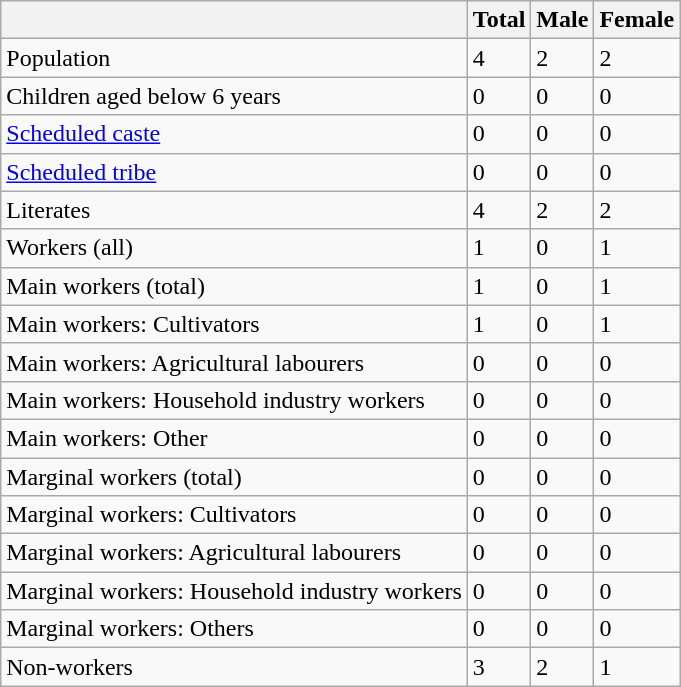<table class="wikitable sortable">
<tr>
<th></th>
<th>Total</th>
<th>Male</th>
<th>Female</th>
</tr>
<tr>
<td>Population</td>
<td>4</td>
<td>2</td>
<td>2</td>
</tr>
<tr>
<td>Children aged below 6 years</td>
<td>0</td>
<td>0</td>
<td>0</td>
</tr>
<tr>
<td><a href='#'>Scheduled caste</a></td>
<td>0</td>
<td>0</td>
<td>0</td>
</tr>
<tr>
<td><a href='#'>Scheduled tribe</a></td>
<td>0</td>
<td>0</td>
<td>0</td>
</tr>
<tr>
<td>Literates</td>
<td>4</td>
<td>2</td>
<td>2</td>
</tr>
<tr>
<td>Workers (all)</td>
<td>1</td>
<td>0</td>
<td>1</td>
</tr>
<tr>
<td>Main workers (total)</td>
<td>1</td>
<td>0</td>
<td>1</td>
</tr>
<tr>
<td>Main workers: Cultivators</td>
<td>1</td>
<td>0</td>
<td>1</td>
</tr>
<tr>
<td>Main workers: Agricultural labourers</td>
<td>0</td>
<td>0</td>
<td>0</td>
</tr>
<tr>
<td>Main workers: Household industry workers</td>
<td>0</td>
<td>0</td>
<td>0</td>
</tr>
<tr>
<td>Main workers: Other</td>
<td>0</td>
<td>0</td>
<td>0</td>
</tr>
<tr>
<td>Marginal workers (total)</td>
<td>0</td>
<td>0</td>
<td>0</td>
</tr>
<tr>
<td>Marginal workers: Cultivators</td>
<td>0</td>
<td>0</td>
<td>0</td>
</tr>
<tr>
<td>Marginal workers: Agricultural labourers</td>
<td>0</td>
<td>0</td>
<td>0</td>
</tr>
<tr>
<td>Marginal workers: Household industry workers</td>
<td>0</td>
<td>0</td>
<td>0</td>
</tr>
<tr>
<td>Marginal workers: Others</td>
<td>0</td>
<td>0</td>
<td>0</td>
</tr>
<tr>
<td>Non-workers</td>
<td>3</td>
<td>2</td>
<td>1</td>
</tr>
</table>
